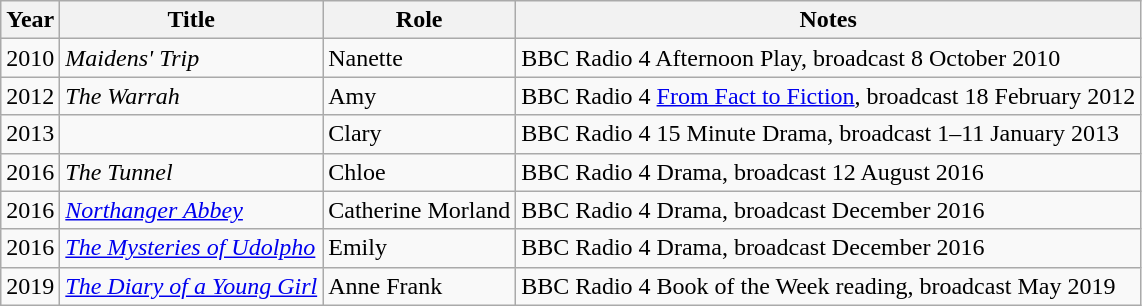<table class="wikitable sortable">
<tr>
<th>Year</th>
<th>Title</th>
<th>Role</th>
<th class="unsortable">Notes</th>
</tr>
<tr>
<td>2010</td>
<td><em>Maidens' Trip</em></td>
<td>Nanette</td>
<td>BBC Radio 4 Afternoon Play, broadcast 8 October 2010</td>
</tr>
<tr>
<td>2012</td>
<td><em>The Warrah</em></td>
<td>Amy</td>
<td>BBC Radio 4 <a href='#'>From Fact to Fiction</a>, broadcast 18 February 2012</td>
</tr>
<tr>
<td>2013</td>
<td><em></em></td>
<td>Clary</td>
<td>BBC Radio 4 15 Minute Drama, broadcast 1–11 January 2013</td>
</tr>
<tr>
<td>2016</td>
<td><em>The Tunnel</em></td>
<td>Chloe</td>
<td>BBC Radio 4 Drama, broadcast 12 August 2016</td>
</tr>
<tr>
<td>2016</td>
<td><em><a href='#'>Northanger Abbey</a></em></td>
<td>Catherine Morland</td>
<td>BBC Radio 4 Drama, broadcast December 2016</td>
</tr>
<tr>
<td>2016</td>
<td><em><a href='#'>The Mysteries of Udolpho</a></em></td>
<td>Emily</td>
<td>BBC Radio 4 Drama, broadcast December 2016</td>
</tr>
<tr>
<td>2019</td>
<td><em><a href='#'>The Diary of a Young Girl</a></em></td>
<td>Anne Frank</td>
<td>BBC Radio 4 Book of the Week reading, broadcast May 2019</td>
</tr>
</table>
